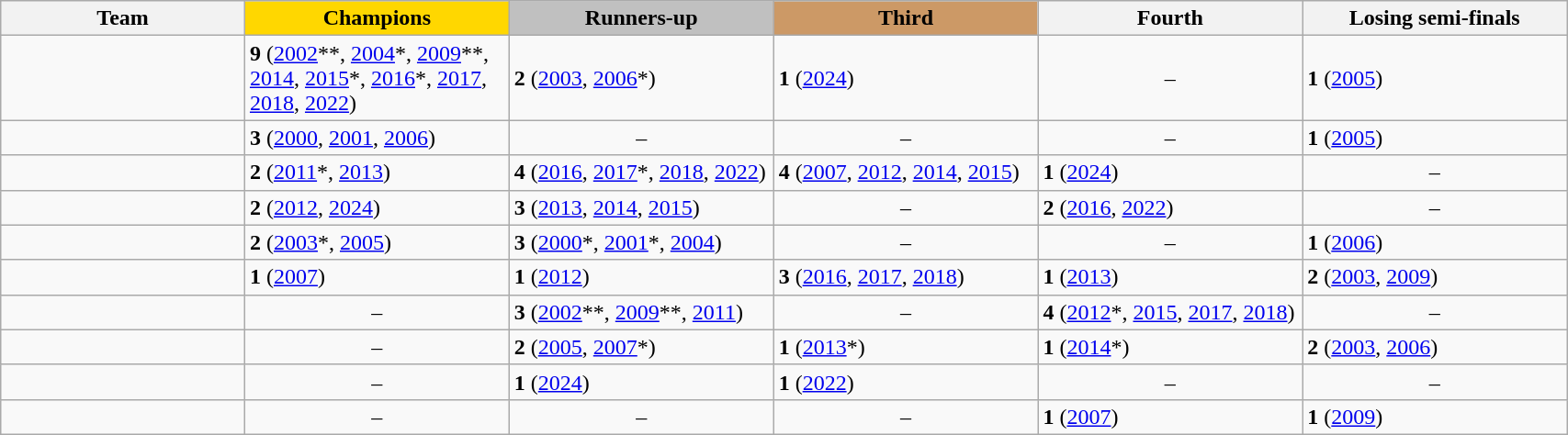<table class="wikitable sortable" style="width:90%;">
<tr>
<th width=12%>Team</th>
<th width=13% style="background:#FFD700;">Champions</th>
<th width=13% style="background:#C0C0C0;">Runners-up</th>
<th width=13% style="background:#CC9966;">Third</th>
<th width=13%>Fourth</th>
<th width=13%>Losing semi-finals</th>
</tr>
<tr>
<td><strong></strong></td>
<td><strong>9</strong> (<a href='#'>2002</a>**, <a href='#'>2004</a>*, <a href='#'>2009</a>**, <a href='#'>2014</a>, <a href='#'>2015</a>*, <a href='#'>2016</a>*, <a href='#'>2017</a>, <a href='#'>2018</a>, <a href='#'>2022</a>)</td>
<td><strong>2</strong> (<a href='#'>2003</a>, <a href='#'>2006</a>*)</td>
<td><strong>1</strong> (<a href='#'>2024</a>)</td>
<td align=center>–</td>
<td><strong>1</strong> (<a href='#'>2005</a>)</td>
</tr>
<tr>
<td><strong></strong></td>
<td><strong>3</strong> (<a href='#'>2000</a>, <a href='#'>2001</a>, <a href='#'>2006</a>)</td>
<td align=center>–</td>
<td align=center>–</td>
<td align=center>–</td>
<td><strong>1</strong> (<a href='#'>2005</a>)</td>
</tr>
<tr>
<td><strong></strong></td>
<td><strong>2</strong> (<a href='#'>2011</a>*, <a href='#'>2013</a>)</td>
<td><strong>4</strong> (<a href='#'>2016</a>, <a href='#'>2017</a>*, <a href='#'>2018</a>, <a href='#'>2022</a>)</td>
<td><strong>4</strong> (<a href='#'>2007</a>, <a href='#'>2012</a>, <a href='#'>2014</a>, <a href='#'>2015</a>)</td>
<td><strong>1</strong> (<a href='#'>2024</a>)</td>
<td align=center>–</td>
</tr>
<tr>
<td><strong></strong></td>
<td><strong>2</strong> (<a href='#'>2012</a>, <a href='#'>2024</a>)</td>
<td><strong>3</strong> (<a href='#'>2013</a>, <a href='#'>2014</a>, <a href='#'>2015</a>)</td>
<td align=center>–</td>
<td><strong>2</strong> (<a href='#'>2016</a>, <a href='#'>2022</a>)</td>
<td align=center>–</td>
</tr>
<tr>
<td><strong></strong></td>
<td><strong>2</strong> (<a href='#'>2003</a>*, <a href='#'>2005</a>)</td>
<td><strong>3</strong> (<a href='#'>2000</a>*, <a href='#'>2001</a>*, <a href='#'>2004</a>)</td>
<td align=center>–</td>
<td align=center>–</td>
<td><strong>1</strong> (<a href='#'>2006</a>)</td>
</tr>
<tr>
<td><strong></strong></td>
<td><strong>1</strong> (<a href='#'>2007</a>)</td>
<td><strong>1</strong> (<a href='#'>2012</a>)</td>
<td><strong>3</strong> (<a href='#'>2016</a>, <a href='#'>2017</a>, <a href='#'>2018</a>)</td>
<td><strong>1</strong> (<a href='#'>2013</a>)</td>
<td><strong>2</strong> (<a href='#'>2003</a>, <a href='#'>2009</a>)</td>
</tr>
<tr>
<td></td>
<td align=center>–</td>
<td><strong>3</strong> (<a href='#'>2002</a>**, <a href='#'>2009</a>**, <a href='#'>2011</a>)</td>
<td align=center>–</td>
<td><strong>4</strong> (<a href='#'>2012</a>*, <a href='#'>2015</a>, <a href='#'>2017</a>, <a href='#'>2018</a>)</td>
<td align=center>–</td>
</tr>
<tr>
<td></td>
<td align=center>–</td>
<td><strong>2</strong> (<a href='#'>2005</a>, <a href='#'>2007</a>*)</td>
<td><strong>1</strong> (<a href='#'>2013</a>*)</td>
<td><strong>1</strong> (<a href='#'>2014</a>*)</td>
<td><strong>2</strong> (<a href='#'>2003</a>, <a href='#'>2006</a>)</td>
</tr>
<tr>
<td></td>
<td align=center>–</td>
<td><strong>1</strong> (<a href='#'>2024</a>)</td>
<td><strong>1</strong> (<a href='#'>2022</a>)</td>
<td align=center>–</td>
<td align=center>–</td>
</tr>
<tr>
<td></td>
<td align=center>–</td>
<td align=center>–</td>
<td align=center>–</td>
<td><strong>1</strong> (<a href='#'>2007</a>)</td>
<td><strong>1</strong> (<a href='#'>2009</a>)</td>
</tr>
</table>
